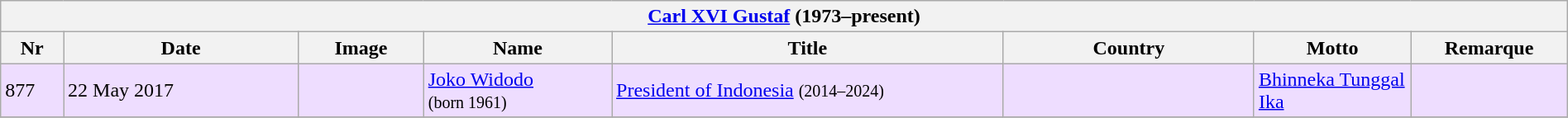<table class="wikitable" width=100%>
<tr>
<th colspan=8><a href='#'>Carl XVI Gustaf</a> (1973–present)</th>
</tr>
<tr>
<th width=4%>Nr</th>
<th width=15%>Date</th>
<th width=8%>Image</th>
<th width=12%>Name</th>
<th>Title</th>
<th width=16%>Country</th>
<th width=10%>Motto</th>
<th width=10%>Remarque</th>
</tr>
<tr bgcolor="#EEDDFF">
<td>877</td>
<td>22 May 2017</td>
<td></td>
<td><a href='#'>Joko Widodo</a><br><small>(born 1961)</small></td>
<td><a href='#'>President of Indonesia</a> <small>(2014–2024)</small></td>
<td></td>
<td><a href='#'>Bhinneka Tunggal Ika</a></td>
<td></td>
</tr>
<tr>
</tr>
</table>
